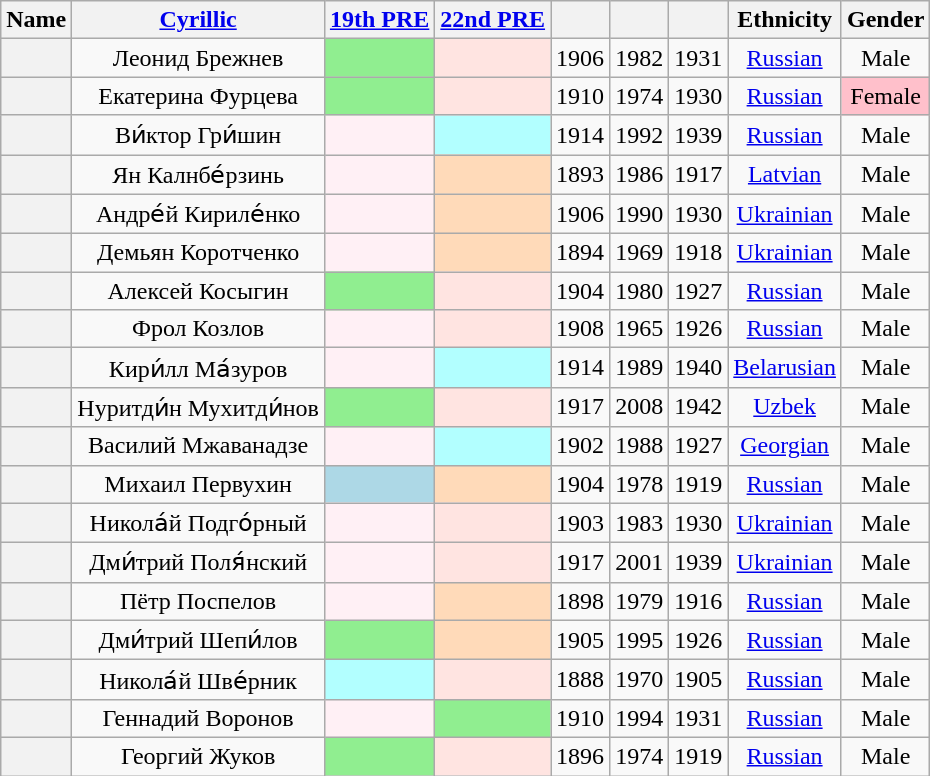<table class="wikitable sortable" style=text-align:center>
<tr>
<th scope="col">Name</th>
<th scope="col" class="unsortable"><a href='#'>Cyrillic</a></th>
<th scope="col"><a href='#'>19th PRE</a></th>
<th scope="col"><a href='#'>22nd PRE</a></th>
<th scope="col"></th>
<th scope="col"></th>
<th scope="col"></th>
<th scope="col">Ethnicity</th>
<th scope="col">Gender</th>
</tr>
<tr>
<th align="center" scope="row" style="font-weight:normal;"></th>
<td>Леонид Брежнев</td>
<td bgcolor = LightGreen></td>
<td bgcolor = MistyRose></td>
<td>1906</td>
<td>1982</td>
<td>1931</td>
<td><a href='#'>Russian</a></td>
<td>Male</td>
</tr>
<tr>
<th align="center" scope="row" style="font-weight:normal;"></th>
<td>Екатерина Фурцева</td>
<td bgcolor = LightGreen></td>
<td bgcolor = MistyRose></td>
<td>1910</td>
<td>1974</td>
<td>1930</td>
<td><a href='#'>Russian</a></td>
<td style="background: Pink">Female</td>
</tr>
<tr>
<th align="center" scope="row" style="font-weight:normal;"></th>
<td>Ви́ктор Гри́шин</td>
<td bgcolor = LavenderBlush></td>
<td bgcolor = #B2FFFF></td>
<td>1914</td>
<td>1992</td>
<td>1939</td>
<td><a href='#'>Russian</a></td>
<td>Male</td>
</tr>
<tr>
<th align="center" scope="row" style="font-weight:normal;"></th>
<td>Ян Калнбе́рзинь</td>
<td bgcolor = LavenderBlush></td>
<td bgcolor = PeachPuff></td>
<td>1893</td>
<td>1986</td>
<td>1917</td>
<td><a href='#'>Latvian</a></td>
<td>Male</td>
</tr>
<tr>
<th align="center" scope="row" style="font-weight:normal;"></th>
<td>Андре́й Кириле́нко</td>
<td bgcolor = LavenderBlush></td>
<td bgcolor = PeachPuff></td>
<td>1906</td>
<td>1990</td>
<td>1930</td>
<td><a href='#'>Ukrainian</a></td>
<td>Male</td>
</tr>
<tr>
<th align="center" scope="row" style="font-weight:normal;"></th>
<td>Демьян Коротченко</td>
<td bgcolor = LavenderBlush></td>
<td bgcolor = PeachPuff></td>
<td>1894</td>
<td>1969</td>
<td>1918</td>
<td><a href='#'>Ukrainian</a></td>
<td>Male</td>
</tr>
<tr>
<th align="center" scope="row" style="font-weight:normal;"></th>
<td>Алексей Косыгин</td>
<td bgcolor = LightGreen></td>
<td bgcolor = MistyRose></td>
<td>1904</td>
<td>1980</td>
<td>1927</td>
<td><a href='#'>Russian</a></td>
<td>Male</td>
</tr>
<tr>
<th align="center" scope="row" style="font-weight:normal;"></th>
<td>Фрол Козлов</td>
<td bgcolor = LavenderBlush></td>
<td bgcolor = MistyRose></td>
<td>1908</td>
<td>1965</td>
<td>1926</td>
<td><a href='#'>Russian</a></td>
<td>Male</td>
</tr>
<tr>
<th align="center" scope="row" style="font-weight:normal;"></th>
<td>Кири́лл Ма́зуров</td>
<td bgcolor = LavenderBlush></td>
<td bgcolor = #B2FFFF></td>
<td>1914</td>
<td>1989</td>
<td>1940</td>
<td><a href='#'>Belarusian</a></td>
<td>Male</td>
</tr>
<tr>
<th align="center" scope="row" style="font-weight:normal;"></th>
<td>Нуритди́н Мухитди́нов</td>
<td bgcolor = LightGreen></td>
<td bgcolor = MistyRose></td>
<td>1917</td>
<td>2008</td>
<td>1942</td>
<td><a href='#'>Uzbek</a></td>
<td>Male</td>
</tr>
<tr>
<th align="center" scope="row" style="font-weight:normal;"></th>
<td>Василий Мжаванадзе</td>
<td bgcolor = LavenderBlush></td>
<td bgcolor = #B2FFFF></td>
<td>1902</td>
<td>1988</td>
<td>1927</td>
<td><a href='#'>Georgian</a></td>
<td>Male</td>
</tr>
<tr>
<th align="center" scope="row" style="font-weight:normal;"></th>
<td>Михаил Первухин</td>
<td bgcolor = LightBlue></td>
<td bgcolor = PeachPuff></td>
<td>1904</td>
<td>1978</td>
<td>1919</td>
<td><a href='#'>Russian</a></td>
<td>Male</td>
</tr>
<tr>
<th align="center" scope="row" style="font-weight:normal;"></th>
<td>Никола́й Подго́рный</td>
<td bgcolor = LavenderBlush></td>
<td bgcolor = MistyRose></td>
<td>1903</td>
<td>1983</td>
<td>1930</td>
<td><a href='#'>Ukrainian</a></td>
<td>Male</td>
</tr>
<tr>
<th align="center" scope="row" style="font-weight:normal;"></th>
<td>Дми́трий Поля́нский</td>
<td bgcolor = LavenderBlush></td>
<td bgcolor = MistyRose></td>
<td>1917</td>
<td>2001</td>
<td>1939</td>
<td><a href='#'>Ukrainian</a></td>
<td>Male</td>
</tr>
<tr>
<th align="center" scope="row" style="font-weight:normal;"></th>
<td>Пётр Поспелов</td>
<td bgcolor = LavenderBlush></td>
<td bgcolor = PeachPuff></td>
<td>1898</td>
<td>1979</td>
<td>1916</td>
<td><a href='#'>Russian</a></td>
<td>Male</td>
</tr>
<tr>
<th align="center" scope="row" style="font-weight:normal;"></th>
<td>Дми́трий Шепи́лов</td>
<td bgcolor = LightGreen></td>
<td bgcolor = PeachPuff></td>
<td>1905</td>
<td>1995</td>
<td>1926</td>
<td><a href='#'>Russian</a></td>
<td>Male</td>
</tr>
<tr>
<th align="center" scope="row" style="font-weight:normal;"></th>
<td>Никола́й Шве́рник</td>
<td bgcolor = #B2FFFF></td>
<td bgcolor = MistyRose></td>
<td>1888</td>
<td>1970</td>
<td>1905</td>
<td><a href='#'>Russian</a></td>
<td>Male</td>
</tr>
<tr>
<th align="center" scope="row" style="font-weight:normal;"></th>
<td>Геннадий Воронов</td>
<td bgcolor = LavenderBlush></td>
<td bgcolor = LightGreen></td>
<td>1910</td>
<td>1994</td>
<td>1931</td>
<td><a href='#'>Russian</a></td>
<td>Male</td>
</tr>
<tr>
<th align="center" scope="row" style="font-weight:normal;"></th>
<td>Георгий Жуков</td>
<td bgcolor = LightGreen></td>
<td bgcolor = MistyRose></td>
<td>1896</td>
<td>1974</td>
<td>1919</td>
<td><a href='#'>Russian</a></td>
<td>Male</td>
</tr>
</table>
